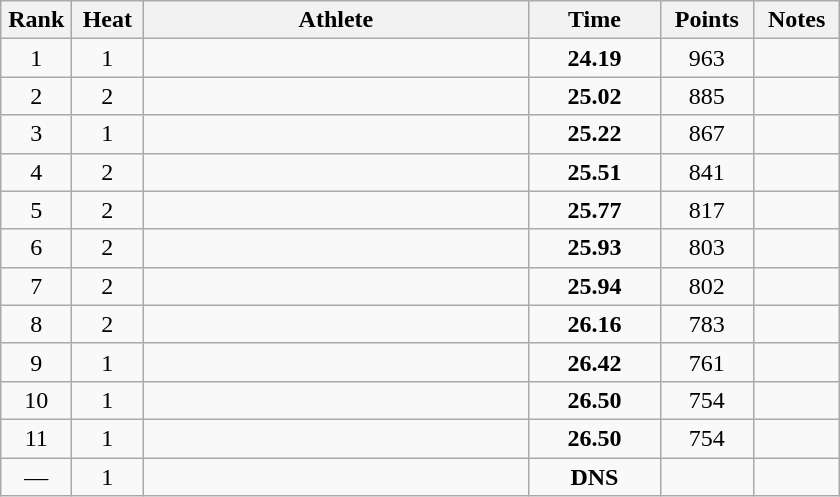<table class="wikitable" style="text-align:center">
<tr>
<th width=40>Rank</th>
<th width=40>Heat</th>
<th width=250>Athlete</th>
<th width=80>Time</th>
<th width=55>Points</th>
<th width=50>Notes</th>
</tr>
<tr>
<td>1</td>
<td>1</td>
<td align="left"></td>
<td><strong>24.19</strong></td>
<td>963</td>
<td></td>
</tr>
<tr>
<td>2</td>
<td>2</td>
<td align="left"></td>
<td><strong>25.02</strong></td>
<td>885</td>
<td></td>
</tr>
<tr>
<td>3</td>
<td>1</td>
<td align="left"></td>
<td><strong>25.22</strong></td>
<td>867</td>
<td></td>
</tr>
<tr>
<td>4</td>
<td>2</td>
<td align="left"></td>
<td><strong>25.51</strong></td>
<td>841</td>
<td></td>
</tr>
<tr>
<td>5</td>
<td>2</td>
<td align="left"></td>
<td><strong>25.77</strong></td>
<td>817</td>
<td></td>
</tr>
<tr>
<td>6</td>
<td>2</td>
<td align="left"></td>
<td><strong>25.93</strong></td>
<td>803</td>
<td></td>
</tr>
<tr>
<td>7</td>
<td>2</td>
<td align="left"></td>
<td><strong>25.94</strong></td>
<td>802</td>
<td></td>
</tr>
<tr>
<td>8</td>
<td>2</td>
<td align="left"></td>
<td><strong>26.16</strong></td>
<td>783</td>
<td></td>
</tr>
<tr>
<td>9</td>
<td>1</td>
<td align="left"></td>
<td><strong>26.42</strong></td>
<td>761</td>
<td></td>
</tr>
<tr>
<td>10</td>
<td>1</td>
<td align="left"></td>
<td><strong>26.50</strong></td>
<td>754</td>
<td></td>
</tr>
<tr>
<td>11</td>
<td>1</td>
<td align="left"></td>
<td><strong>26.50</strong></td>
<td>754</td>
<td></td>
</tr>
<tr>
<td>—</td>
<td>1</td>
<td align="left"></td>
<td><strong>DNS</strong></td>
<td></td>
<td></td>
</tr>
</table>
